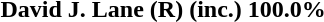<table>
<tr>
<td><strong>David J. Lane (R) (inc.) 100.0%</strong></td>
</tr>
</table>
